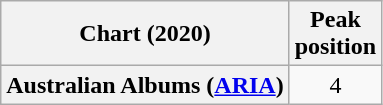<table class="wikitable plainrowheaders" style="text-align:center">
<tr>
<th scope="col">Chart (2020)</th>
<th scope="col">Peak<br>position</th>
</tr>
<tr>
<th scope="row">Australian Albums (<a href='#'>ARIA</a>)</th>
<td>4</td>
</tr>
</table>
